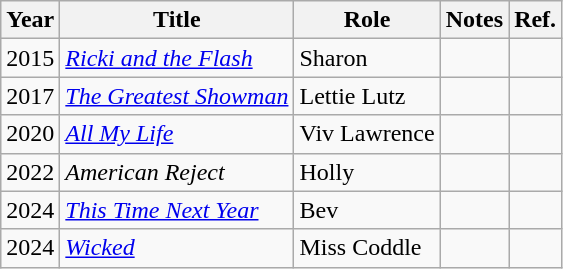<table class="wikitable sortable">
<tr>
<th>Year</th>
<th>Title</th>
<th>Role</th>
<th>Notes</th>
<th>Ref.</th>
</tr>
<tr>
<td>2015</td>
<td><em><a href='#'>Ricki and the Flash</a></em></td>
<td>Sharon</td>
<td></td>
<td></td>
</tr>
<tr>
<td>2017</td>
<td><em><a href='#'>The Greatest Showman</a></em></td>
<td>Lettie Lutz</td>
<td></td>
<td></td>
</tr>
<tr>
<td>2020</td>
<td><em><a href='#'>All My Life</a></em></td>
<td>Viv Lawrence</td>
<td></td>
<td></td>
</tr>
<tr>
<td>2022</td>
<td><em>American Reject</em></td>
<td>Holly</td>
<td></td>
<td></td>
</tr>
<tr>
<td>2024</td>
<td><em><a href='#'>This Time Next Year</a></em></td>
<td>Bev</td>
<td></td>
<td></td>
</tr>
<tr>
<td>2024</td>
<td><em><a href='#'>Wicked</a></em></td>
<td>Miss Coddle</td>
<td></td>
<td></td>
</tr>
</table>
